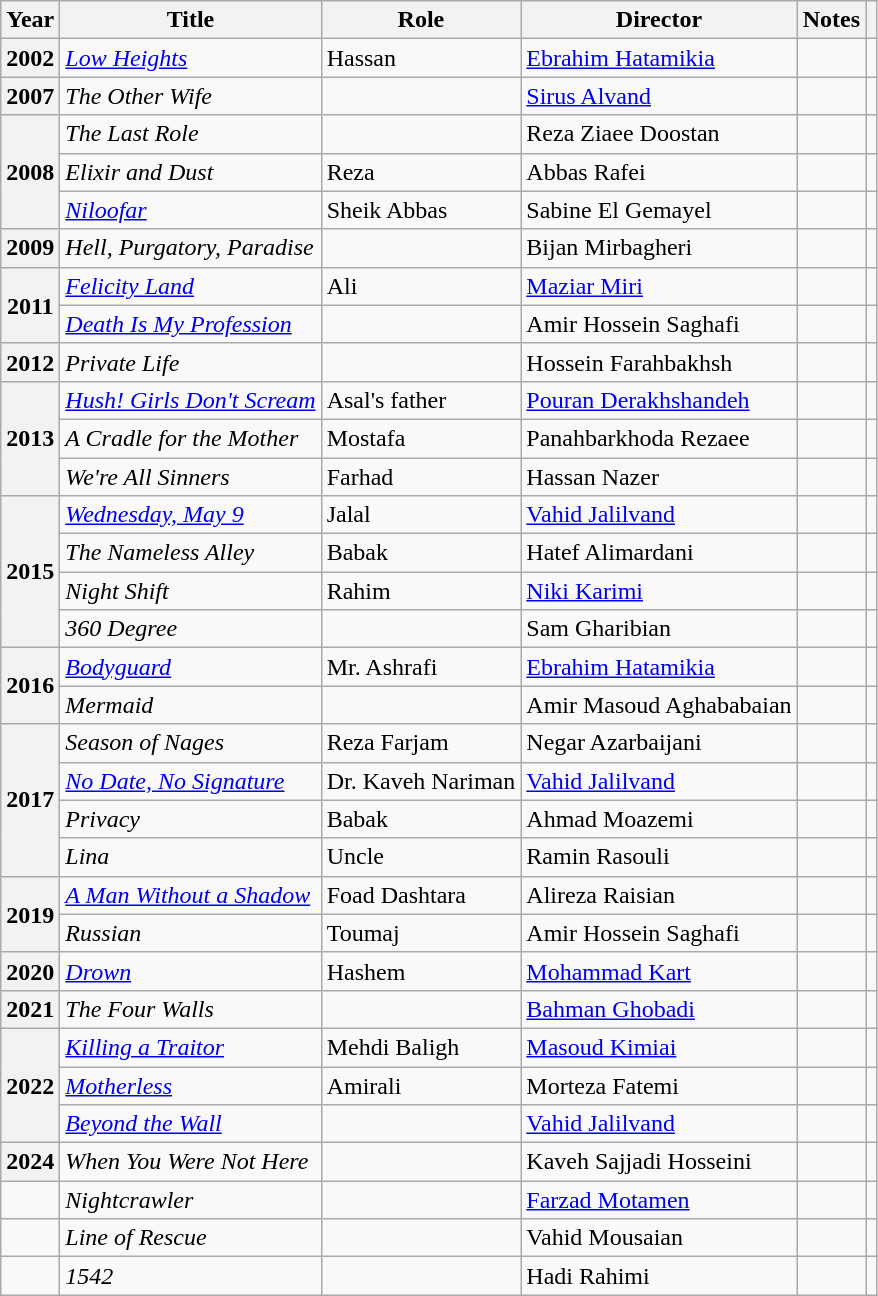<table class="wikitable plainrowheaders sortable"  style=font-size:100%>
<tr>
<th scope="col">Year</th>
<th scope="col">Title</th>
<th scope="col">Role</th>
<th scope="col">Director</th>
<th scope="col" class="unsortable">Notes</th>
<th scope="col" class="unsortable"></th>
</tr>
<tr>
<th scope=row>2002</th>
<td><em><a href='#'>Low Heights</a></em></td>
<td>Hassan</td>
<td><a href='#'>Ebrahim Hatamikia</a></td>
<td></td>
<td></td>
</tr>
<tr>
<th scope=row>2007</th>
<td><em>The Other Wife</em></td>
<td></td>
<td><a href='#'>Sirus Alvand</a></td>
<td></td>
<td></td>
</tr>
<tr>
<th scope=row rowspan="3">2008</th>
<td><em>The Last Role</em></td>
<td></td>
<td>Reza Ziaee Doostan</td>
<td></td>
<td></td>
</tr>
<tr>
<td><em>Elixir and Dust</em></td>
<td>Reza</td>
<td>Abbas Rafei</td>
<td></td>
<td></td>
</tr>
<tr>
<td><em><a href='#'>Niloofar</a></em></td>
<td>Sheik Abbas</td>
<td>Sabine El Gemayel</td>
<td></td>
<td></td>
</tr>
<tr>
<th scope=row>2009</th>
<td><em>Hell, Purgatory, Paradise</em></td>
<td></td>
<td>Bijan Mirbagheri</td>
<td></td>
<td></td>
</tr>
<tr>
<th scope=row rowspan="2">2011</th>
<td><em><a href='#'>Felicity Land</a></em></td>
<td>Ali</td>
<td><a href='#'>Maziar Miri</a></td>
<td></td>
<td></td>
</tr>
<tr>
<td><em><a href='#'>Death Is My Profession</a></em></td>
<td></td>
<td>Amir Hossein Saghafi</td>
<td></td>
<td></td>
</tr>
<tr>
<th scope=row>2012</th>
<td><em>Private Life</em></td>
<td></td>
<td>Hossein Farahbakhsh</td>
<td></td>
<td></td>
</tr>
<tr>
<th scope=row rowspan="3">2013</th>
<td><em><a href='#'>Hush! Girls Don't Scream</a></em></td>
<td>Asal's father</td>
<td><a href='#'>Pouran Derakhshandeh</a></td>
<td></td>
<td></td>
</tr>
<tr>
<td><em>A Cradle for the Mother</em></td>
<td>Mostafa</td>
<td>Panahbarkhoda Rezaee</td>
<td></td>
<td></td>
</tr>
<tr>
<td><em>We're All Sinners</em></td>
<td>Farhad</td>
<td>Hassan Nazer</td>
<td></td>
<td></td>
</tr>
<tr>
<th scope=row rowspan="4">2015</th>
<td><em><a href='#'>Wednesday, May 9</a></em></td>
<td>Jalal</td>
<td><a href='#'>Vahid Jalilvand</a></td>
<td></td>
<td></td>
</tr>
<tr>
<td><em>The Nameless Alley</em></td>
<td>Babak</td>
<td>Hatef Alimardani</td>
<td></td>
<td></td>
</tr>
<tr>
<td><em>Night Shift</em></td>
<td>Rahim</td>
<td><a href='#'>Niki Karimi</a></td>
<td></td>
<td></td>
</tr>
<tr>
<td><em>360 Degree</em></td>
<td></td>
<td>Sam Gharibian</td>
<td></td>
<td></td>
</tr>
<tr>
<th scope=row rowspan="2">2016</th>
<td><em><a href='#'>Bodyguard</a></em></td>
<td>Mr. Ashrafi</td>
<td><a href='#'>Ebrahim Hatamikia</a></td>
<td></td>
<td></td>
</tr>
<tr>
<td><em>Mermaid</em></td>
<td></td>
<td>Amir Masoud Aghababaian</td>
<td></td>
<td></td>
</tr>
<tr>
<th scope=row rowspan="4">2017</th>
<td><em>Season of Nages</em></td>
<td>Reza Farjam</td>
<td>Negar Azarbaijani</td>
<td></td>
<td></td>
</tr>
<tr>
<td><em><a href='#'>No Date, No Signature</a></em></td>
<td>Dr. Kaveh Nariman</td>
<td><a href='#'>Vahid Jalilvand</a></td>
<td></td>
<td></td>
</tr>
<tr>
<td><em>Privacy</em></td>
<td>Babak</td>
<td>Ahmad Moazemi</td>
<td></td>
<td></td>
</tr>
<tr>
<td><em>Lina</em></td>
<td>Uncle</td>
<td>Ramin Rasouli</td>
<td></td>
<td></td>
</tr>
<tr>
<th rowspan="2" scope="row">2019</th>
<td><em><a href='#'>A Man Without a Shadow</a></em></td>
<td>Foad Dashtara</td>
<td>Alireza Raisian</td>
<td></td>
<td></td>
</tr>
<tr>
<td><em>Russian</em></td>
<td>Toumaj</td>
<td>Amir Hossein Saghafi</td>
<td></td>
<td></td>
</tr>
<tr>
<th scope=row>2020</th>
<td><em><a href='#'>Drown</a></em></td>
<td>Hashem</td>
<td><a href='#'>Mohammad Kart</a></td>
<td></td>
<td></td>
</tr>
<tr>
<th scope=row>2021</th>
<td><em>The Four Walls</em></td>
<td></td>
<td><a href='#'>Bahman Ghobadi</a></td>
<td></td>
<td></td>
</tr>
<tr>
<th rowspan="3" scope="row">2022</th>
<td><em><a href='#'>Killing a Traitor</a></em></td>
<td>Mehdi Baligh</td>
<td><a href='#'>Masoud Kimiai</a></td>
<td></td>
<td></td>
</tr>
<tr>
<td><em><a href='#'>Motherless</a></em></td>
<td>Amirali</td>
<td>Morteza Fatemi</td>
<td></td>
<td></td>
</tr>
<tr>
<td><em><a href='#'>Beyond the Wall</a></em></td>
<td></td>
<td><a href='#'>Vahid Jalilvand</a></td>
<td></td>
<td></td>
</tr>
<tr>
<th scope="row">2024</th>
<td><em>When You Were Not Here</em></td>
<td></td>
<td>Kaveh Sajjadi Hosseini</td>
<td></td>
<td></td>
</tr>
<tr>
<td></td>
<td><em>Nightcrawler</em></td>
<td></td>
<td><a href='#'>Farzad Motamen</a></td>
<td></td>
<td></td>
</tr>
<tr>
<td></td>
<td><em>Line of Rescue</em></td>
<td></td>
<td>Vahid Mousaian</td>
<td></td>
<td></td>
</tr>
<tr>
<td></td>
<td><em>1542</em></td>
<td></td>
<td>Hadi Rahimi</td>
<td></td>
<td></td>
</tr>
</table>
